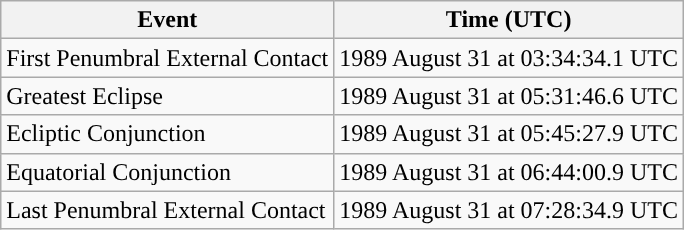<table class="wikitable">
<tr>
<th>Event</th>
<th>Time (UTC)</th>
</tr>
<tr>
<td>First Penumbral External Contact</td>
<td>1989 August 31 at 03:34:34.1 UTC</td>
</tr>
<tr>
<td>Greatest Eclipse</td>
<td>1989 August 31 at 05:31:46.6 UTC</td>
</tr>
<tr>
<td>Ecliptic Conjunction</td>
<td>1989 August 31 at 05:45:27.9 UTC</td>
</tr>
<tr>
<td>Equatorial Conjunction</td>
<td>1989 August 31 at 06:44:00.9 UTC</td>
</tr>
<tr>
<td>Last Penumbral External Contact</td>
<td>1989 August 31 at 07:28:34.9 UTC</td>
</tr>
</table>
